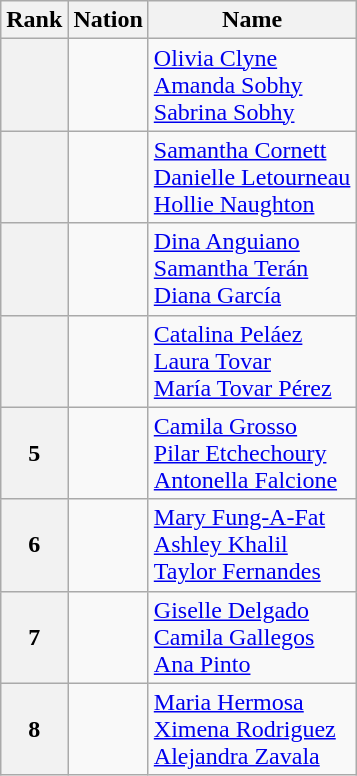<table class="wikitable sortable" style="text-align:center">
<tr>
<th>Rank</th>
<th>Nation</th>
<th>Name</th>
</tr>
<tr>
<th></th>
<td align=left></td>
<td align=left><a href='#'>Olivia Clyne</a><br><a href='#'>Amanda Sobhy</a><br><a href='#'>Sabrina Sobhy</a></td>
</tr>
<tr>
<th></th>
<td align=left></td>
<td align=left><a href='#'>Samantha Cornett</a><br><a href='#'>Danielle Letourneau</a><br><a href='#'>Hollie Naughton</a></td>
</tr>
<tr>
<th></th>
<td align=left></td>
<td align=left><a href='#'>Dina Anguiano</a><br><a href='#'>Samantha Terán</a><br><a href='#'>Diana García</a></td>
</tr>
<tr>
<th></th>
<td align=left></td>
<td align=left><a href='#'>Catalina Peláez</a><br><a href='#'>Laura Tovar</a><br><a href='#'>María Tovar Pérez</a></td>
</tr>
<tr>
<th>5</th>
<td align=left></td>
<td align=left><a href='#'>Camila Grosso</a><br><a href='#'>Pilar Etchechoury</a><br><a href='#'>Antonella Falcione</a></td>
</tr>
<tr>
<th>6</th>
<td align=left></td>
<td align=left><a href='#'>Mary Fung-A-Fat</a><br><a href='#'>Ashley Khalil</a><br><a href='#'>Taylor Fernandes</a></td>
</tr>
<tr>
<th>7</th>
<td align=left></td>
<td align=left><a href='#'>Giselle Delgado</a><br><a href='#'>Camila Gallegos</a><br><a href='#'>Ana Pinto</a></td>
</tr>
<tr>
<th>8</th>
<td align=left></td>
<td align=left><a href='#'>Maria Hermosa</a><br><a href='#'>Ximena Rodriguez</a><br><a href='#'>Alejandra Zavala</a></td>
</tr>
</table>
